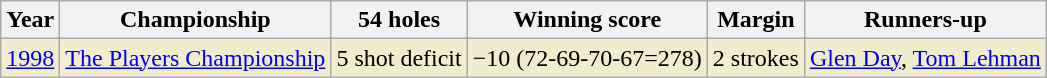<table class="wikitable">
<tr>
<th>Year</th>
<th>Championship</th>
<th>54 holes</th>
<th>Winning score</th>
<th>Margin</th>
<th>Runners-up</th>
</tr>
<tr style="background:#f2ecce;">
<td><a href='#'>1998</a></td>
<td><a href='#'>The Players Championship</a></td>
<td>5 shot deficit</td>
<td>−10 (72-69-70-67=278)</td>
<td>2 strokes</td>
<td> <a href='#'>Glen Day</a>,  <a href='#'>Tom Lehman</a></td>
</tr>
</table>
